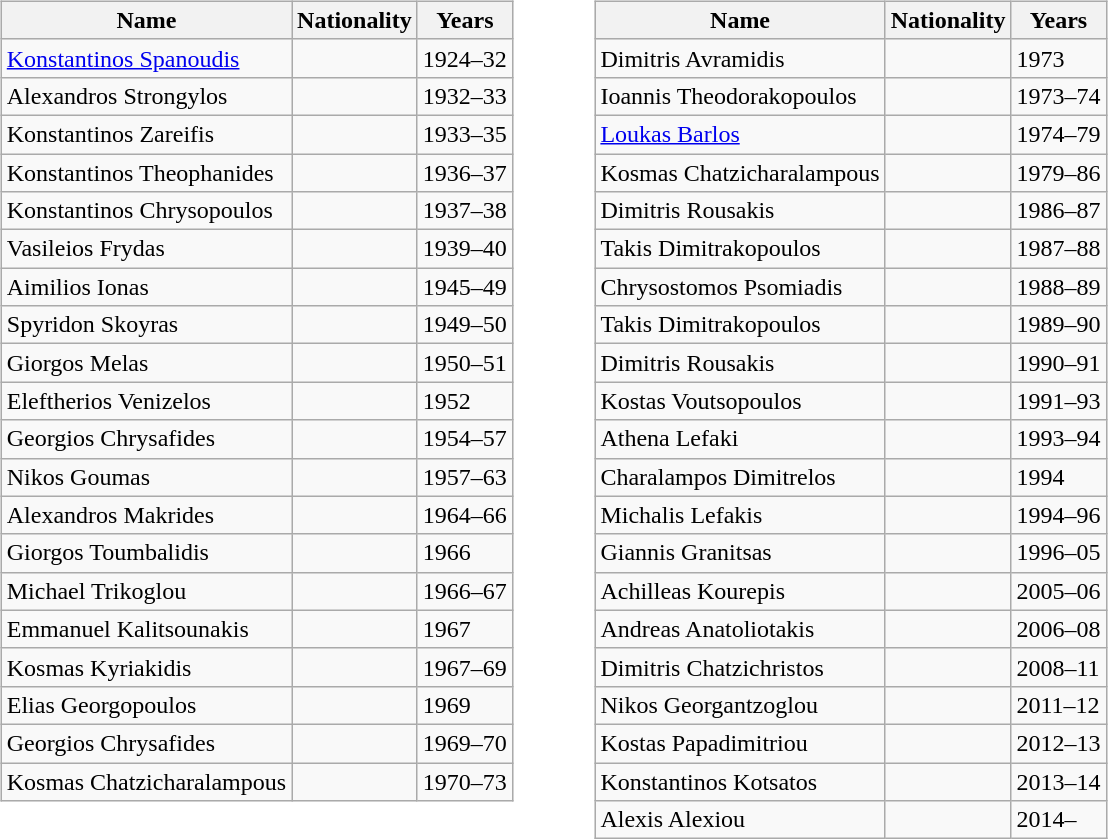<table>
<tr>
<td width="10"> </td>
<td valign="top"><br><table class="wikitable" style="text-align: center">
<tr>
<th>Name</th>
<th>Nationality</th>
<th>Years</th>
</tr>
<tr>
<td align=left><a href='#'>Konstantinos Spanoudis</a></td>
<td></td>
<td align=left>1924–32</td>
</tr>
<tr>
<td align=left>Alexandros Strongylos</td>
<td></td>
<td align=left>1932–33</td>
</tr>
<tr>
<td align=left>Konstantinos Zareifis</td>
<td></td>
<td align=left>1933–35</td>
</tr>
<tr>
<td align=left>Konstantinos Theophanides</td>
<td></td>
<td align=left>1936–37</td>
</tr>
<tr>
<td align=left>Konstantinos Chrysopoulos</td>
<td></td>
<td align=left>1937–38</td>
</tr>
<tr>
<td align=left>Vasileios Frydas</td>
<td></td>
<td align=left>1939–40</td>
</tr>
<tr>
<td align=left>Aimilios Ionas</td>
<td></td>
<td align=left>1945–49</td>
</tr>
<tr>
<td align=left>Spyridon Skoyras</td>
<td></td>
<td align=left>1949–50</td>
</tr>
<tr>
<td align=left>Giorgos Melas</td>
<td></td>
<td align=left>1950–51</td>
</tr>
<tr>
<td align=left>Eleftherios Venizelos</td>
<td></td>
<td align=left>1952</td>
</tr>
<tr>
<td align=left>Georgios Chrysafides</td>
<td></td>
<td align=left>1954–57</td>
</tr>
<tr>
<td align=left>Nikos Goumas</td>
<td></td>
<td align=left>1957–63</td>
</tr>
<tr>
<td align=left>Alexandros Makrides</td>
<td></td>
<td align=left>1964–66</td>
</tr>
<tr>
<td align=left>Giorgos Toumbalidis</td>
<td></td>
<td align=left>1966</td>
</tr>
<tr>
<td align=left>Michael Trikoglou</td>
<td></td>
<td align=left>1966–67</td>
</tr>
<tr>
<td align=left>Emmanuel Kalitsounakis</td>
<td></td>
<td align=left>1967</td>
</tr>
<tr>
<td align=left>Kosmas Kyriakidis</td>
<td></td>
<td align=left>1967–69</td>
</tr>
<tr>
<td align=left>Elias Georgopoulos</td>
<td></td>
<td align=left>1969</td>
</tr>
<tr>
<td align=left>Georgios Chrysafides</td>
<td></td>
<td align=left>1969–70</td>
</tr>
<tr>
<td align=left>Kosmas Chatzicharalampous</td>
<td></td>
<td align=left>1970–73</td>
</tr>
</table>
</td>
<td width="30"> </td>
<td valign="top"><br><table class="wikitable" style="text-align: center">
<tr>
<th>Name</th>
<th>Nationality</th>
<th>Years</th>
</tr>
<tr>
<td align=left>Dimitris Avramidis</td>
<td></td>
<td align=left>1973</td>
</tr>
<tr>
<td align=left>Ioannis Theodorakopoulos</td>
<td></td>
<td align=left>1973–74</td>
</tr>
<tr>
<td align=left><a href='#'>Loukas Barlos</a></td>
<td></td>
<td align=left>1974–79</td>
</tr>
<tr>
<td align=left>Kosmas Chatzicharalampous</td>
<td></td>
<td align=left>1979–86</td>
</tr>
<tr>
<td align=left>Dimitris Rousakis</td>
<td></td>
<td align=left>1986–87</td>
</tr>
<tr>
<td align=left>Takis Dimitrakopoulos</td>
<td></td>
<td align=left>1987–88</td>
</tr>
<tr>
<td align=left>Chrysostomos Psomiadis</td>
<td></td>
<td align=left>1988–89</td>
</tr>
<tr>
<td align=left>Takis Dimitrakopoulos</td>
<td></td>
<td align=left>1989–90</td>
</tr>
<tr>
<td align=left>Dimitris Rousakis</td>
<td></td>
<td align=left>1990–91</td>
</tr>
<tr>
<td align=left>Kostas Voutsopoulos</td>
<td></td>
<td align=left>1991–93</td>
</tr>
<tr>
<td align=left>Athena Lefaki</td>
<td></td>
<td align=left>1993–94</td>
</tr>
<tr>
<td align=left>Charalampos Dimitrelos</td>
<td></td>
<td align=left>1994</td>
</tr>
<tr>
<td align=left>Michalis Lefakis</td>
<td></td>
<td align=left>1994–96</td>
</tr>
<tr>
<td align=left>Giannis Granitsas</td>
<td></td>
<td align=left>1996–05</td>
</tr>
<tr>
<td align=left>Achilleas Kourepis</td>
<td></td>
<td align=left>2005–06</td>
</tr>
<tr>
<td align=left>Andreas Anatoliotakis</td>
<td></td>
<td align=left>2006–08</td>
</tr>
<tr>
<td align=left>Dimitris Chatzichristos</td>
<td></td>
<td align=left>2008–11</td>
</tr>
<tr>
<td align=left>Nikos Georgantzoglou</td>
<td></td>
<td align=left>2011–12</td>
</tr>
<tr>
<td align=left>Kostas Papadimitriou</td>
<td></td>
<td align=left>2012–13</td>
</tr>
<tr>
<td align=left>Konstantinos Kotsatos</td>
<td></td>
<td align=left>2013–14</td>
</tr>
<tr>
<td align=left>Alexis Alexiou</td>
<td></td>
<td align=left>2014–</td>
</tr>
</table>
</td>
</tr>
</table>
